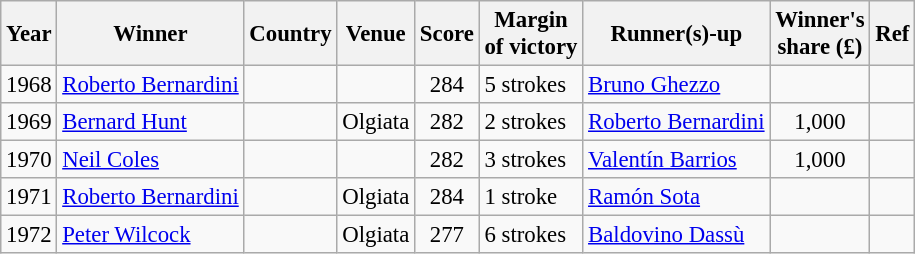<table class="wikitable" style="font-size:95%">
<tr>
<th>Year</th>
<th>Winner</th>
<th>Country</th>
<th>Venue</th>
<th>Score</th>
<th>Margin<br>of victory</th>
<th>Runner(s)-up</th>
<th>Winner's<br>share (£)</th>
<th>Ref</th>
</tr>
<tr>
<td>1968</td>
<td><a href='#'>Roberto Bernardini</a></td>
<td></td>
<td></td>
<td align=center>284</td>
<td>5 strokes</td>
<td> <a href='#'>Bruno Ghezzo</a></td>
<td align=center></td>
<td></td>
</tr>
<tr>
<td>1969</td>
<td><a href='#'>Bernard Hunt</a></td>
<td></td>
<td>Olgiata</td>
<td align=center>282</td>
<td>2 strokes</td>
<td> <a href='#'>Roberto Bernardini</a></td>
<td align=center>1,000</td>
<td></td>
</tr>
<tr>
<td>1970</td>
<td><a href='#'>Neil Coles</a></td>
<td></td>
<td></td>
<td align=center>282</td>
<td>3 strokes</td>
<td> <a href='#'>Valentín Barrios</a></td>
<td align=center>1,000</td>
<td></td>
</tr>
<tr>
<td>1971</td>
<td><a href='#'>Roberto Bernardini</a></td>
<td></td>
<td>Olgiata</td>
<td align=center>284</td>
<td>1 stroke</td>
<td> <a href='#'>Ramón Sota</a></td>
<td align=center></td>
<td></td>
</tr>
<tr>
<td>1972</td>
<td><a href='#'>Peter Wilcock</a></td>
<td></td>
<td>Olgiata</td>
<td align=center>277</td>
<td>6 strokes</td>
<td> <a href='#'>Baldovino Dassù</a></td>
<td align=center></td>
<td></td>
</tr>
</table>
